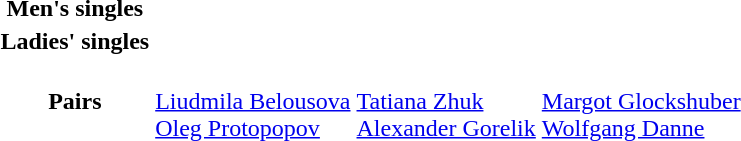<table>
<tr>
<th scope="row">Men's singles<br></th>
<td></td>
<td></td>
<td></td>
</tr>
<tr>
<th scope="row">Ladies' singles<br></th>
<td></td>
<td></td>
<td></td>
</tr>
<tr>
<th scope="row">Pairs<br></th>
<td><br><a href='#'>Liudmila Belousova</a><br><a href='#'>Oleg Protopopov</a></td>
<td><br><a href='#'>Tatiana Zhuk</a><br><a href='#'>Alexander Gorelik</a></td>
<td><br><a href='#'>Margot Glockshuber</a><br><a href='#'>Wolfgang Danne</a></td>
</tr>
</table>
